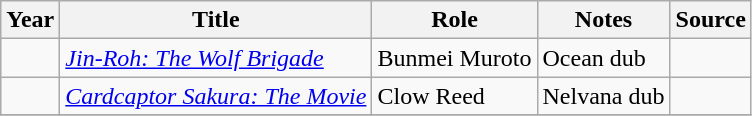<table class="wikitable sortable plainrowheaders">
<tr>
<th>Year</th>
<th>Title</th>
<th>Role</th>
<th class="unsortable">Notes</th>
<th class="unsortable">Source</th>
</tr>
<tr>
<td></td>
<td><em><a href='#'>Jin-Roh: The Wolf Brigade</a></em></td>
<td>Bunmei Muroto</td>
<td>Ocean dub</td>
<td></td>
</tr>
<tr>
<td></td>
<td><em><a href='#'>Cardcaptor Sakura: The Movie</a></em></td>
<td>Clow Reed</td>
<td>Nelvana dub</td>
<td></td>
</tr>
<tr>
</tr>
</table>
